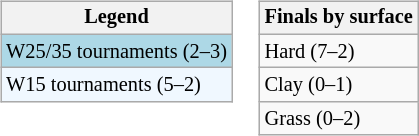<table>
<tr valign=top>
<td><br><table class=wikitable style="font-size:85%">
<tr>
<th>Legend</th>
</tr>
<tr style="background:lightblue;">
<td>W25/35 tournaments (2–3)</td>
</tr>
<tr style="background:#f0f8ff;">
<td>W15 tournaments (5–2)</td>
</tr>
</table>
</td>
<td><br><table class=wikitable style="font-size:85%">
<tr>
<th>Finals by surface</th>
</tr>
<tr>
<td>Hard (7–2)</td>
</tr>
<tr>
<td>Clay (0–1)</td>
</tr>
<tr>
<td>Grass (0–2)</td>
</tr>
</table>
</td>
</tr>
</table>
